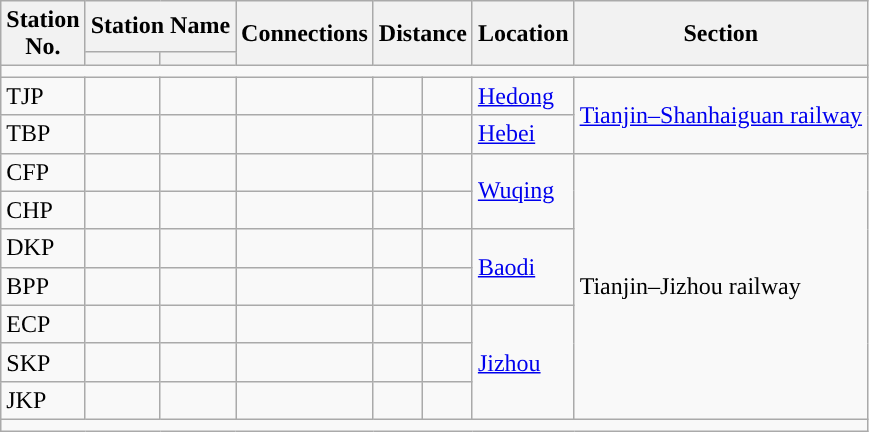<table class="wikitable">
<tr>
<th rowspan="2">Station<br>No.</th>
<th colspan="2">Station Name</th>
<th rowspan="2">Connections</th>
<th colspan="2" rowspan="2">Distance<br></th>
<th rowspan="2">Location</th>
<th rowspan="2">Section</th>
</tr>
<tr>
<th></th>
<th></th>
</tr>
<tr style="background:#">
<td colspan = "8"></td>
</tr>
<tr>
<td>TJP</td>
<td></td>
<td></td>
<td><br>   </td>
<td></td>
<td></td>
<td rowspan="1"><a href='#'>Hedong</a></td>
<td rowspan="2"><a href='#'>Tianjin–Shanhaiguan railway</a></td>
</tr>
<tr>
<td>TBP</td>
<td><br></td>
<td></td>
<td>  </td>
<td></td>
<td></td>
<td rowspan="1"><a href='#'>Hebei</a></td>
</tr>
<tr>
<td>CFP</td>
<td></td>
<td></td>
<td></td>
<td></td>
<td></td>
<td rowspan="2"><a href='#'>Wuqing</a></td>
<td rowspan="7">Tianjin–Jizhou railway</td>
</tr>
<tr>
<td>CHP</td>
<td></td>
<td></td>
<td></td>
<td></td>
<td></td>
</tr>
<tr>
<td>DKP</td>
<td></td>
<td></td>
<td></td>
<td></td>
<td></td>
<td rowspan="2"><a href='#'>Baodi</a></td>
</tr>
<tr>
<td>BPP</td>
<td><br></td>
<td></td>
<td></td>
<td></td>
<td></td>
</tr>
<tr>
<td>ECP</td>
<td></td>
<td></td>
<td></td>
<td></td>
<td></td>
<td rowspan="3"><a href='#'>Jizhou</a></td>
</tr>
<tr>
<td>SKP</td>
<td></td>
<td></td>
<td></td>
<td></td>
<td></td>
</tr>
<tr>
<td>JKP</td>
<td><br></td>
<td></td>
<td></td>
<td></td>
<td></td>
</tr>
<tr style="background:#">
<td colspan = "8"></td>
</tr>
</table>
